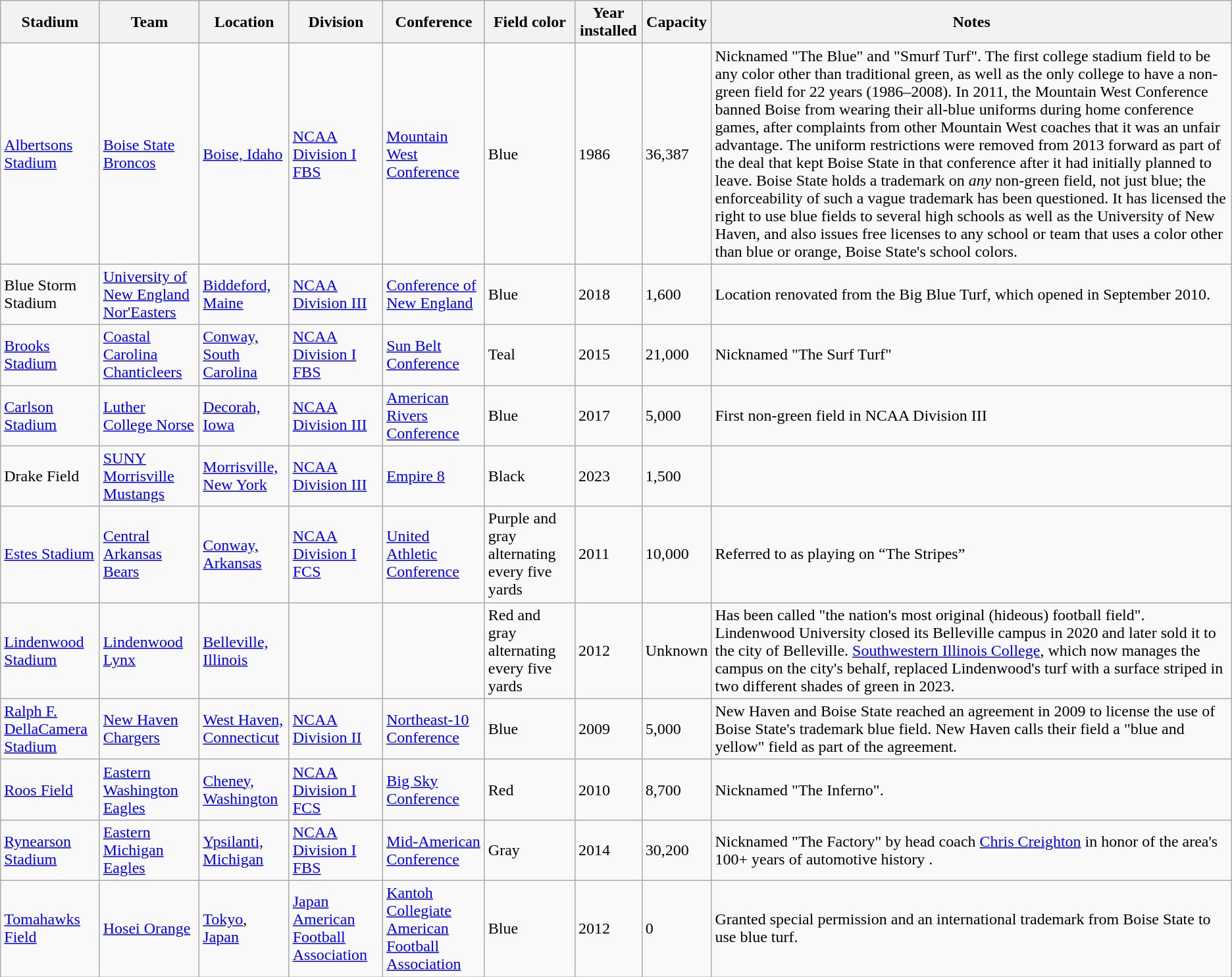<table class="wikitable sortable">
<tr>
<th>Stadium</th>
<th>Team</th>
<th>Location</th>
<th>Division</th>
<th>Conference</th>
<th>Field color</th>
<th>Year installed</th>
<th>Capacity</th>
<th>Notes</th>
</tr>
<tr>
<td><a href='#'>Albertsons Stadium</a></td>
<td><a href='#'>Boise State Broncos</a></td>
<td><a href='#'>Boise, Idaho</a></td>
<td><a href='#'>NCAA Division I FBS</a></td>
<td><a href='#'>Mountain West Conference</a></td>
<td>Blue</td>
<td>1986</td>
<td>36,387</td>
<td>Nicknamed "The Blue" and "Smurf Turf". The first college stadium field to be any color other than traditional green, as well as the only college to have a non-green field for 22 years (1986–2008). In 2011, the Mountain West Conference banned Boise from wearing their all-blue uniforms during home conference games, after complaints from other Mountain West coaches that it was an unfair advantage. The uniform restrictions were removed from 2013 forward as part of the deal that kept Boise State in that conference after it had initially planned to leave. Boise State holds a trademark on <em>any</em> non-green field, not just blue; the enforceability of such a vague trademark has been questioned. It has licensed the right to use blue fields to several high schools as well as the University of New Haven, and also issues free licenses to any school or team that uses a color other than blue or orange, Boise State's school colors.</td>
</tr>
<tr>
<td>Blue Storm Stadium</td>
<td><a href='#'>University of New England Nor'Easters</a></td>
<td><a href='#'>Biddeford, Maine</a></td>
<td><a href='#'>NCAA Division III</a></td>
<td><a href='#'>Conference of New England</a></td>
<td>Blue</td>
<td>2018</td>
<td>1,600</td>
<td>Location renovated from the Big Blue Turf, which opened in September 2010.</td>
</tr>
<tr>
<td><a href='#'>Brooks Stadium</a></td>
<td><a href='#'>Coastal Carolina Chanticleers</a></td>
<td><a href='#'>Conway, South Carolina</a></td>
<td><a href='#'>NCAA Division I FBS</a></td>
<td><a href='#'>Sun Belt Conference</a></td>
<td>Teal</td>
<td>2015</td>
<td>21,000</td>
<td>Nicknamed "The Surf Turf"</td>
</tr>
<tr>
<td><a href='#'>Carlson Stadium</a></td>
<td><a href='#'>Luther College Norse</a></td>
<td><a href='#'>Decorah, Iowa</a></td>
<td><a href='#'>NCAA Division III</a></td>
<td><a href='#'>American Rivers Conference</a></td>
<td>Blue</td>
<td>2017</td>
<td>5,000</td>
<td>First non-green field in NCAA Division III</td>
</tr>
<tr>
<td>Drake Field</td>
<td><a href='#'>SUNY Morrisville Mustangs</a></td>
<td><a href='#'>Morrisville, New York</a></td>
<td><a href='#'>NCAA Division III</a></td>
<td><a href='#'>Empire 8</a></td>
<td>Black</td>
<td>2023</td>
<td>1,500</td>
<td></td>
</tr>
<tr>
<td><a href='#'>Estes Stadium</a></td>
<td><a href='#'>Central Arkansas Bears</a></td>
<td><a href='#'>Conway, Arkansas</a></td>
<td><a href='#'>NCAA Division I FCS</a></td>
<td><a href='#'>United Athletic Conference</a></td>
<td>Purple and gray alternating every five yards</td>
<td>2011</td>
<td>10,000</td>
<td>Referred to as playing on “The Stripes”</td>
</tr>
<tr>
<td><a href='#'>Lindenwood Stadium</a></td>
<td><a href='#'>Lindenwood Lynx</a></td>
<td><a href='#'>Belleville, Illinois</a></td>
<td><br></td>
<td><br></td>
<td>Red and gray alternating every five yards</td>
<td>2012</td>
<td>Unknown</td>
<td>Has been called "the nation's most original (hideous) football field". Lindenwood University closed its Belleville campus in 2020 and later sold it to the city of Belleville. <a href='#'>Southwestern Illinois College</a>, which now manages the campus on the city's behalf, replaced Lindenwood's turf with a surface striped in two different shades of green in 2023.</td>
</tr>
<tr>
<td><a href='#'>Ralph F. DellaCamera Stadium</a></td>
<td><a href='#'>New Haven Chargers</a></td>
<td><a href='#'>West Haven, Connecticut</a></td>
<td><a href='#'>NCAA Division II</a></td>
<td><a href='#'>Northeast-10 Conference</a></td>
<td>Blue</td>
<td>2009</td>
<td>5,000</td>
<td>New Haven and Boise State reached an agreement in 2009 to license the use of Boise State's trademark blue field. New Haven calls their field a "blue and yellow" field as part of the agreement.</td>
</tr>
<tr>
<td><a href='#'>Roos Field</a></td>
<td><a href='#'>Eastern Washington Eagles</a></td>
<td><a href='#'>Cheney, Washington</a></td>
<td><a href='#'>NCAA Division I FCS</a></td>
<td><a href='#'>Big Sky Conference</a></td>
<td>Red</td>
<td>2010</td>
<td>8,700</td>
<td>Nicknamed "The Inferno".</td>
</tr>
<tr>
<td><a href='#'>Rynearson Stadium</a></td>
<td><a href='#'>Eastern Michigan Eagles</a></td>
<td><a href='#'>Ypsilanti, Michigan</a></td>
<td><a href='#'>NCAA Division I FBS</a></td>
<td><a href='#'>Mid-American Conference</a></td>
<td>Gray</td>
<td>2014</td>
<td>30,200</td>
<td>Nicknamed "The Factory" by head coach <a href='#'>Chris Creighton</a> in honor of the area's 100+ years of automotive history .</td>
</tr>
<tr>
<td><a href='#'>Tomahawks Field</a></td>
<td><a href='#'>Hosei Orange</a></td>
<td><a href='#'>Tokyo</a>, <a href='#'>Japan</a></td>
<td><a href='#'>Japan American Football Association</a></td>
<td><a href='#'>Kantoh Collegiate American Football Association</a></td>
<td>Blue</td>
<td>2012</td>
<td>0</td>
<td>Granted special permission and an international trademark from Boise State to use blue turf.</td>
</tr>
</table>
